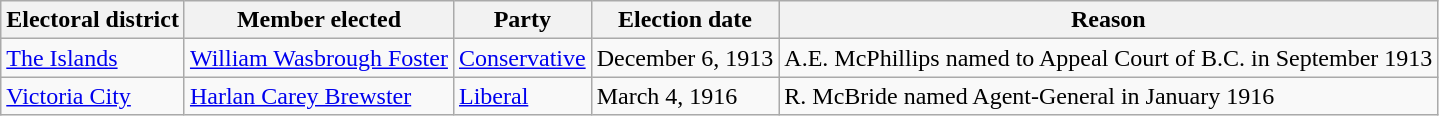<table class="wikitable sortable">
<tr>
<th>Electoral district</th>
<th>Member elected</th>
<th>Party</th>
<th>Election date</th>
<th>Reason</th>
</tr>
<tr>
<td><a href='#'>The Islands</a></td>
<td><a href='#'>William Wasbrough Foster</a></td>
<td><a href='#'>Conservative</a></td>
<td>December 6, 1913</td>
<td>A.E. McPhillips named to Appeal Court of B.C. in September 1913</td>
</tr>
<tr>
<td><a href='#'>Victoria City</a></td>
<td><a href='#'>Harlan Carey Brewster</a></td>
<td><a href='#'>Liberal</a></td>
<td>March 4, 1916</td>
<td>R. McBride named Agent-General in January 1916</td>
</tr>
</table>
